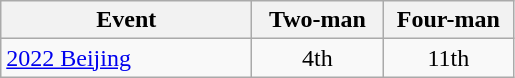<table class="wikitable" style="text-align:center">
<tr>
<th style="width:160px">Event</th>
<th style="width:80px">Two-man</th>
<th style="width:80px">Four-man</th>
</tr>
<tr>
<td style="text-align:left"> <a href='#'>2022 Beijing</a></td>
<td>4th</td>
<td>11th</td>
</tr>
</table>
